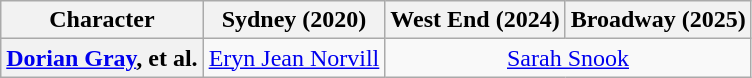<table class="wikitable" style="width:1000;text-align:center">
<tr>
<th>Character</th>
<th>Sydney (2020)</th>
<th>West End (2024)</th>
<th>Broadway (2025)</th>
</tr>
<tr>
<th><a href='#'>Dorian Gray</a>, et al.</th>
<td colspan="1"><a href='#'>Eryn Jean Norvill</a></td>
<td colspan="2"><a href='#'>Sarah Snook</a></td>
</tr>
</table>
